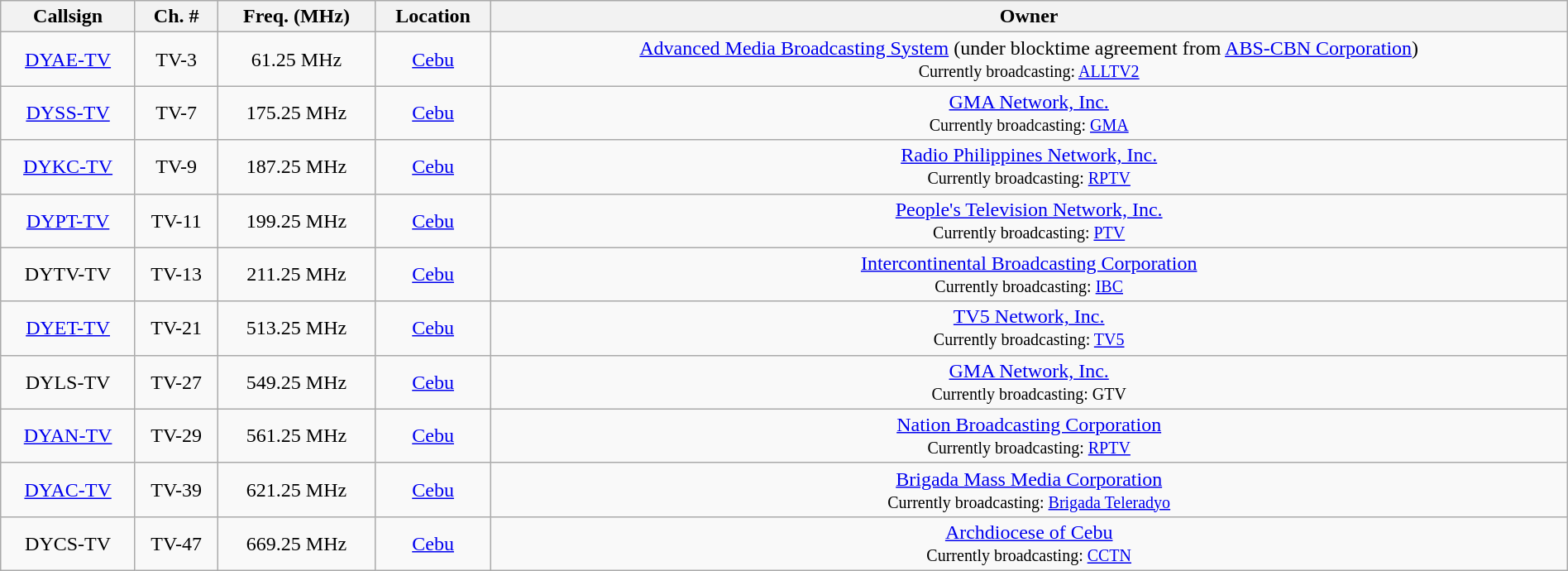<table class="wikitable" style="width:100%; text-align:center;">
<tr>
<th>Callsign</th>
<th>Ch. #</th>
<th>Freq. (MHz)</th>
<th>Location</th>
<th>Owner</th>
</tr>
<tr>
<td><a href='#'>DYAE-TV</a></td>
<td>TV-3</td>
<td>61.25 MHz</td>
<td><a href='#'>Cebu</a></td>
<td><a href='#'>Advanced Media Broadcasting System</a> (under blocktime agreement from <a href='#'>ABS-CBN Corporation</a>)<br><small>Currently broadcasting: <a href='#'>ALLTV2</a></small></td>
</tr>
<tr>
<td><a href='#'>DYSS-TV</a></td>
<td>TV-7</td>
<td>175.25 MHz</td>
<td><a href='#'>Cebu</a></td>
<td><a href='#'>GMA Network, Inc.</a><br><small>Currently broadcasting: <a href='#'>GMA</a></small></td>
</tr>
<tr>
<td><a href='#'>DYKC-TV</a></td>
<td>TV-9</td>
<td>187.25 MHz</td>
<td><a href='#'>Cebu</a></td>
<td><a href='#'>Radio Philippines Network, Inc.</a><br><small>Currently broadcasting: <a href='#'>RPTV</a></small></td>
</tr>
<tr>
<td><a href='#'>DYPT-TV</a></td>
<td>TV-11</td>
<td>199.25 MHz</td>
<td><a href='#'>Cebu</a></td>
<td><a href='#'>People's Television Network, Inc.</a><br><small>Currently broadcasting: <a href='#'>PTV</a></small></td>
</tr>
<tr>
<td>DYTV-TV</td>
<td>TV-13</td>
<td>211.25 MHz</td>
<td><a href='#'>Cebu</a></td>
<td><a href='#'>Intercontinental Broadcasting Corporation</a><br><small>Currently broadcasting: <a href='#'>IBC</a></small></td>
</tr>
<tr>
<td><a href='#'>DYET-TV</a></td>
<td>TV-21</td>
<td>513.25 MHz</td>
<td><a href='#'>Cebu</a></td>
<td><a href='#'>TV5 Network, Inc.</a><br><small>Currently broadcasting: <a href='#'>TV5</a></small></td>
</tr>
<tr>
<td>DYLS-TV</td>
<td>TV-27</td>
<td>549.25 MHz</td>
<td><a href='#'>Cebu</a></td>
<td><a href='#'>GMA Network, Inc.</a><br><small>Currently broadcasting: GTV</small></td>
</tr>
<tr>
<td><a href='#'>DYAN-TV</a></td>
<td>TV-29</td>
<td>561.25 MHz</td>
<td><a href='#'>Cebu</a></td>
<td><a href='#'>Nation Broadcasting Corporation</a><br><small>Currently broadcasting: <a href='#'>RPTV</a></small></td>
</tr>
<tr>
<td><a href='#'>DYAC-TV</a></td>
<td>TV-39</td>
<td>621.25 MHz</td>
<td><a href='#'>Cebu</a></td>
<td><a href='#'>Brigada Mass Media Corporation</a><br><small>Currently broadcasting: <a href='#'>Brigada Teleradyo</a></small></td>
</tr>
<tr>
<td>DYCS-TV</td>
<td>TV-47</td>
<td>669.25 MHz</td>
<td><a href='#'>Cebu</a></td>
<td><a href='#'>Archdiocese of Cebu</a><br><small>Currently broadcasting: <a href='#'>CCTN</a></small></td>
</tr>
</table>
